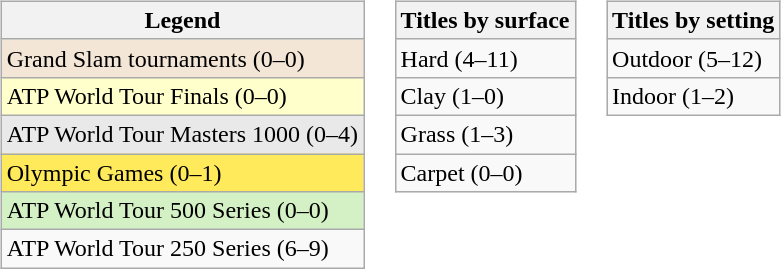<table>
<tr valign="top">
<td><br><table class="wikitable">
<tr>
<th>Legend</th>
</tr>
<tr style="background:#f3e6d7;">
<td>Grand Slam tournaments (0–0)</td>
</tr>
<tr style="background:#ffffcc;">
<td>ATP World Tour Finals (0–0)</td>
</tr>
<tr style="background:#e9e9e9;">
<td>ATP World Tour Masters 1000 (0–4)</td>
</tr>
<tr style="background:#FFEA5C;">
<td>Olympic Games (0–1)</td>
</tr>
<tr style="background:#d4f1c5;">
<td>ATP World Tour 500 Series (0–0)</td>
</tr>
<tr>
<td>ATP World Tour 250 Series (6–9)</td>
</tr>
</table>
</td>
<td><br><table class="wikitable">
<tr>
<th>Titles by surface</th>
</tr>
<tr>
<td>Hard (4–11)</td>
</tr>
<tr>
<td>Clay (1–0)</td>
</tr>
<tr>
<td>Grass (1–3)</td>
</tr>
<tr>
<td>Carpet (0–0)</td>
</tr>
</table>
</td>
<td><br><table class="wikitable">
<tr>
<th>Titles by setting</th>
</tr>
<tr>
<td>Outdoor (5–12)</td>
</tr>
<tr>
<td>Indoor (1–2)</td>
</tr>
</table>
</td>
</tr>
</table>
